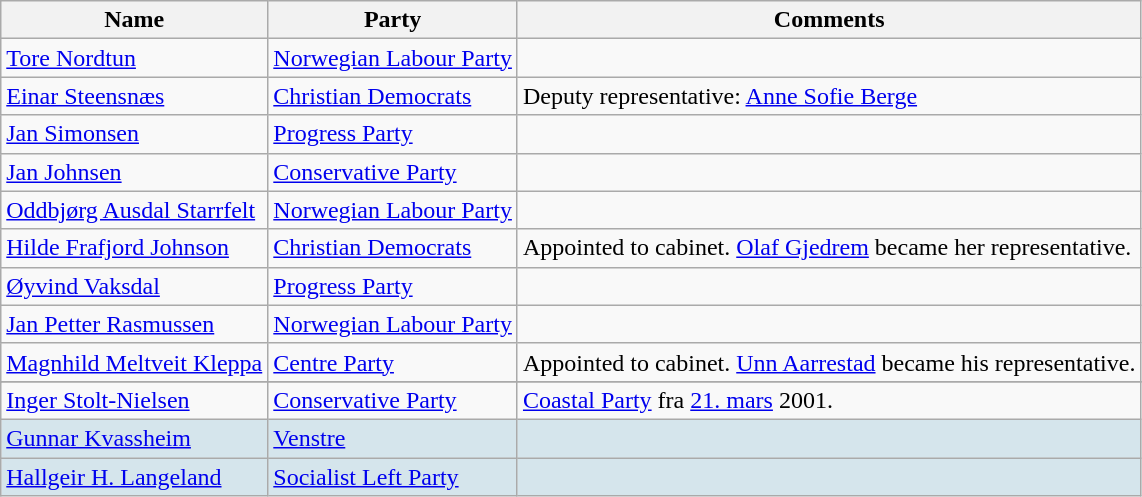<table class="wikitable">
<tr>
<th>Name</th>
<th>Party</th>
<th>Comments</th>
</tr>
<tr>
<td><a href='#'>Tore Nordtun</a></td>
<td><a href='#'>Norwegian Labour Party</a></td>
<td></td>
</tr>
<tr>
<td><a href='#'>Einar Steensnæs</a></td>
<td><a href='#'>Christian Democrats</a></td>
<td>Deputy representative: <a href='#'>Anne Sofie Berge</a></td>
</tr>
<tr>
<td><a href='#'>Jan Simonsen</a></td>
<td><a href='#'>Progress Party</a></td>
<td></td>
</tr>
<tr>
<td><a href='#'>Jan Johnsen</a></td>
<td><a href='#'>Conservative Party</a></td>
<td></td>
</tr>
<tr>
<td><a href='#'>Oddbjørg Ausdal Starrfelt</a></td>
<td><a href='#'>Norwegian Labour Party</a></td>
<td></td>
</tr>
<tr>
<td><a href='#'>Hilde Frafjord Johnson</a></td>
<td><a href='#'>Christian Democrats</a></td>
<td>Appointed to cabinet. <a href='#'>Olaf Gjedrem</a> became her representative.</td>
</tr>
<tr>
<td><a href='#'>Øyvind Vaksdal</a></td>
<td><a href='#'>Progress Party</a></td>
<td></td>
</tr>
<tr>
<td><a href='#'>Jan Petter Rasmussen</a></td>
<td><a href='#'>Norwegian Labour Party</a></td>
<td></td>
</tr>
<tr>
<td><a href='#'>Magnhild Meltveit Kleppa</a></td>
<td><a href='#'>Centre Party</a></td>
<td>Appointed to cabinet. <a href='#'>Unn Aarrestad</a> became his representative.</td>
</tr>
<tr>
</tr>
<tr>
<td><a href='#'>Inger Stolt-Nielsen</a></td>
<td><a href='#'>Conservative Party</a></td>
<td><a href='#'>Coastal Party</a> fra <a href='#'>21. mars</a> 2001.</td>
</tr>
<tr style="background:#D5E5EC">
<td><a href='#'>Gunnar Kvassheim</a></td>
<td><a href='#'>Venstre</a></td>
<td></td>
</tr>
<tr style="background:#D5E5EC">
<td><a href='#'>Hallgeir H. Langeland</a></td>
<td><a href='#'>Socialist Left Party</a></td>
<td></td>
</tr>
</table>
